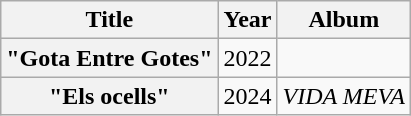<table class="wikitable plainrowheaders" style="text-align:center">
<tr>
<th scope="col">Title</th>
<th>Year</th>
<th scope="col">Album</th>
</tr>
<tr>
<th scope="row">"Gota Entre Gotes"<br></th>
<td>2022</td>
<td></td>
</tr>
<tr>
<th scope="row">"Els ocells"<br></th>
<td>2024</td>
<td><em>VIDA MEVA</em></td>
</tr>
</table>
